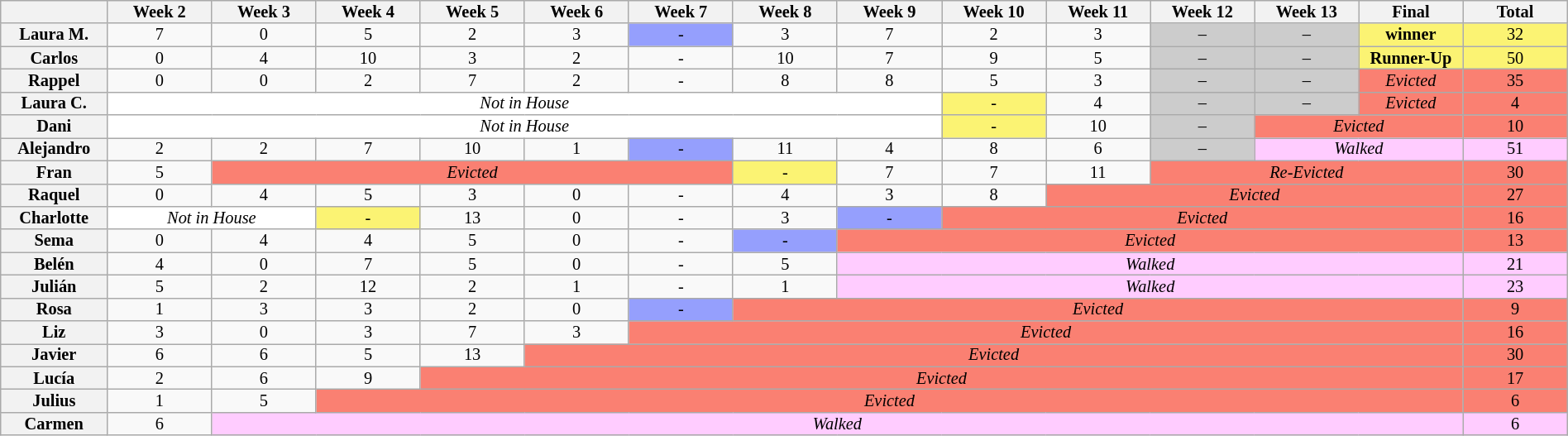<table class="wikitable" style="width:100%; text-align:center; font-size:85%; line-height:12px">
<tr>
<th style="width:5%"></th>
<th style="width:5%">Week 2</th>
<th style="width:5%">Week 3</th>
<th style="width:5%">Week 4</th>
<th style="width:5%">Week 5</th>
<th style="width:5%">Week 6</th>
<th style="width:5%">Week 7</th>
<th style="width:5%">Week 8</th>
<th style="width:5%">Week 9</th>
<th style="width:5%">Week 10</th>
<th style="width:5%">Week 11</th>
<th style="width:5%">Week 12</th>
<th style="width:5%">Week 13</th>
<th style="width:5%">Final</th>
<th style="width:5%">Total</th>
</tr>
<tr>
<th>Laura M.</th>
<td>7</td>
<td>0</td>
<td>5</td>
<td>2</td>
<td>3</td>
<td style="background:#959ffd">-</td>
<td>3</td>
<td>7</td>
<td>2</td>
<td>3</td>
<td style="background:#CCCCCC">–</td>
<td style="background:#CCCCCC">–</td>
<td style="background:#FBF373;"><strong>winner</strong></td>
<td style="background:#FBF373;">32</td>
</tr>
<tr>
<th>Carlos</th>
<td>0</td>
<td>4</td>
<td>10</td>
<td>3</td>
<td>2</td>
<td>-</td>
<td>10</td>
<td>7</td>
<td>9</td>
<td>5</td>
<td style="background:#CCCCCC">–</td>
<td style="background:#CCCCCC">–</td>
<td style="background:#FBF373;"><strong>Runner-Up</strong></td>
<td style="background:#FBF373;">50</td>
</tr>
<tr>
<th>Rappel</th>
<td>0</td>
<td>0</td>
<td>2</td>
<td>7</td>
<td>2</td>
<td>-</td>
<td>8</td>
<td>8</td>
<td>5</td>
<td>3</td>
<td style="background:#CCCCCC">–</td>
<td style="background:#CCCCCC">–</td>
<td style="background:salmon"><em>Evicted</em></td>
<td style="background:salmon;">35</td>
</tr>
<tr>
<th>Laura C.</th>
<td style="background:white" colspan="8"><em>Not in House</em></td>
<td style="background:#FBF373;">-</td>
<td>4</td>
<td style="background:#CCCCCC">–</td>
<td style="background:#CCCCCC">–</td>
<td style="background:salmon"><em>Evicted</em></td>
<td style="background:salmon;">4</td>
</tr>
<tr>
<th>Dani</th>
<td style="background:white" colspan="8"><em>Not in House</em></td>
<td style="background:#FBF373;">-</td>
<td>10</td>
<td style="background:#CCCCCC">–</td>
<td colspan="2" style="background:salmon"><em>Evicted</em></td>
<td style="background:salmon;">10</td>
</tr>
<tr>
<th>Alejandro</th>
<td>2</td>
<td>2</td>
<td>7</td>
<td>10</td>
<td>1</td>
<td style="background:#959ffd">-</td>
<td>11</td>
<td>4</td>
<td>8</td>
<td>6</td>
<td style="background:#CCCCCC">–</td>
<td colspan="2" style="background:#ffccff;"><em>Walked</em></td>
<td style="background:#ffccff;">51</td>
</tr>
<tr>
<th>Fran</th>
<td>5</td>
<td colspan="5" style="background:salmon"><em>Evicted</em></td>
<td style="background:#FBF373;">-</td>
<td>7</td>
<td>7</td>
<td>11</td>
<td colspan="3" style="background:salmon"><em>Re-Evicted</em></td>
<td style="background:salmon;">30</td>
</tr>
<tr>
<th>Raquel</th>
<td>0</td>
<td>4</td>
<td>5</td>
<td>3</td>
<td>0</td>
<td>-</td>
<td>4</td>
<td>3</td>
<td>8</td>
<td colspan="4" style="background:salmon"><em>Evicted</em></td>
<td style="background:salmon;">27</td>
</tr>
<tr>
<th>Charlotte</th>
<td style="background:white;" colspan=2><em>Not in House</em></td>
<td style="background:#FBF373;">-</td>
<td>13</td>
<td>0</td>
<td>-</td>
<td>3</td>
<td style="background:#959ffd">-</td>
<td colspan="5" style="background:salmon"><em>Evicted</em></td>
<td style="background:salmon;">16</td>
</tr>
<tr>
<th>Sema</th>
<td>0</td>
<td>4</td>
<td>4</td>
<td>5</td>
<td>0</td>
<td>-</td>
<td style="background:#959ffd">-</td>
<td colspan="6" style="background:salmon"><em>Evicted</em></td>
<td style="background:salmon;">13</td>
</tr>
<tr>
<th>Belén</th>
<td>4</td>
<td>0</td>
<td>7</td>
<td>5</td>
<td>0</td>
<td>-</td>
<td>5</td>
<td colspan="6" style="background:#ffccff;"><em>Walked</em></td>
<td style="background:#ffccff;">21</td>
</tr>
<tr>
<th>Julián</th>
<td>5</td>
<td>2</td>
<td>12</td>
<td>2</td>
<td>1</td>
<td>-</td>
<td>1</td>
<td colspan="6" style="background:#ffccff;"><em>Walked</em></td>
<td style="background:#ffccff;">23</td>
</tr>
<tr>
<th>Rosa</th>
<td>1</td>
<td>3</td>
<td>3</td>
<td>2</td>
<td>0</td>
<td style="background:#959ffd">-</td>
<td colspan="7" style="background:salmon"><em>Evicted</em></td>
<td style="background:salmon;">9</td>
</tr>
<tr>
<th>Liz</th>
<td>3</td>
<td>0</td>
<td>3</td>
<td>7</td>
<td>3</td>
<td colspan="8" style="background:salmon"><em>Evicted</em></td>
<td style="background:salmon;">16</td>
</tr>
<tr>
<th>Javier</th>
<td>6</td>
<td>6</td>
<td>5</td>
<td>13</td>
<td colspan="9" style="background:salmon"><em>Evicted</em></td>
<td style="background:salmon;">30</td>
</tr>
<tr>
<th>Lucía</th>
<td>2</td>
<td>6</td>
<td>9</td>
<td colspan="10" style="background:salmon"><em>Evicted</em></td>
<td style="background:salmon;">17</td>
</tr>
<tr>
<th>Julius</th>
<td>1</td>
<td>5</td>
<td colspan="11" style="background:salmon"><em>Evicted</em></td>
<td style="background:salmon;">6</td>
</tr>
<tr>
<th>Carmen</th>
<td>6</td>
<td colspan="12" style="background:#ffccff;"><em>Walked</em></td>
<td style="background:#ffccff;">6</td>
</tr>
</table>
